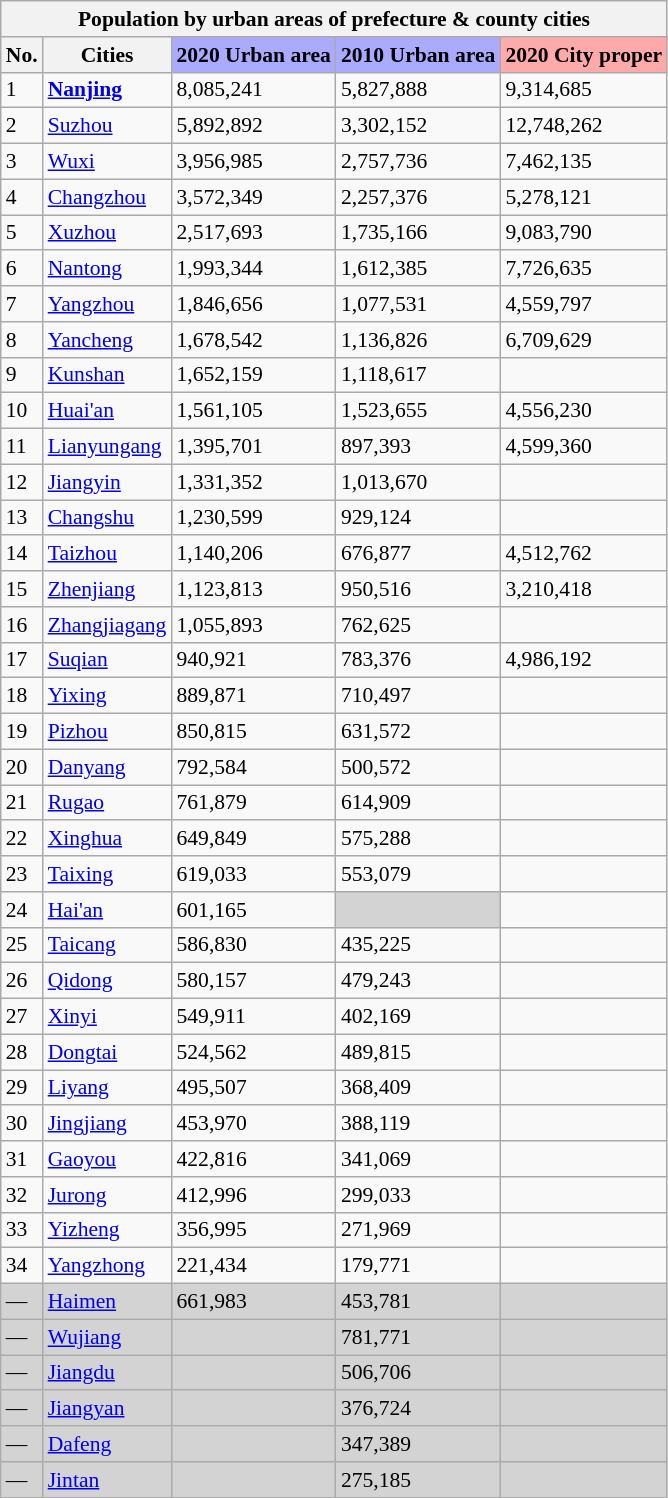<table class="wikitable sortable collapsible" style="font-size:90%;">
<tr>
<th colspan=5>Population by urban areas of prefecture & county cities</th>
</tr>
<tr>
<th>No.</th>
<th>Cities</th>
<th style="background-color: #aaaaff;">2020 Urban area</th>
<th style="background-color: #aaaaff;">2010 Urban area</th>
<th style="background-color: #ffaaaa;">2020 City proper</th>
</tr>
<tr>
<td>1</td>
<td><strong><a href='#'>Nanjing</a></strong></td>
<td>8,085,241</td>
<td>5,827,888</td>
<td>9,314,685</td>
</tr>
<tr>
<td>2</td>
<td><a href='#'>Suzhou</a></td>
<td>5,892,892</td>
<td>3,302,152</td>
<td>12,748,262</td>
</tr>
<tr>
<td>3</td>
<td><a href='#'>Wuxi</a></td>
<td>3,956,985</td>
<td>2,757,736</td>
<td>7,462,135</td>
</tr>
<tr>
<td>4</td>
<td><a href='#'>Changzhou</a></td>
<td>3,572,349</td>
<td>2,257,376</td>
<td>5,278,121</td>
</tr>
<tr>
<td>5</td>
<td><a href='#'>Xuzhou</a></td>
<td>2,517,693</td>
<td>1,735,166</td>
<td>9,083,790</td>
</tr>
<tr>
<td>6</td>
<td><a href='#'>Nantong</a></td>
<td>1,993,344</td>
<td>1,612,385</td>
<td>7,726,635</td>
</tr>
<tr>
<td>7</td>
<td><a href='#'>Yangzhou</a></td>
<td>1,846,656</td>
<td>1,077,531</td>
<td>4,559,797</td>
</tr>
<tr>
<td>8</td>
<td><a href='#'>Yancheng</a></td>
<td>1,678,542</td>
<td>1,136,826</td>
<td>6,709,629</td>
</tr>
<tr>
<td>9</td>
<td><a href='#'>Kunshan</a></td>
<td>1,652,159</td>
<td>1,118,617</td>
<td></td>
</tr>
<tr>
<td>10</td>
<td><a href='#'>Huai'an</a></td>
<td>1,561,105</td>
<td>1,523,655</td>
<td>4,556,230</td>
</tr>
<tr>
<td>11</td>
<td><a href='#'>Lianyungang</a></td>
<td>1,395,701</td>
<td>897,393</td>
<td>4,599,360</td>
</tr>
<tr>
<td>12</td>
<td><a href='#'>Jiangyin</a></td>
<td>1,331,352</td>
<td>1,013,670</td>
<td></td>
</tr>
<tr>
<td>13</td>
<td><a href='#'>Changshu</a></td>
<td>1,230,599</td>
<td>929,124</td>
<td></td>
</tr>
<tr>
<td>14</td>
<td><a href='#'>Taizhou</a></td>
<td>1,140,206</td>
<td>676,877</td>
<td>4,512,762</td>
</tr>
<tr>
<td>15</td>
<td><a href='#'>Zhenjiang</a></td>
<td>1,123,813</td>
<td>950,516</td>
<td>3,210,418</td>
</tr>
<tr>
<td>16</td>
<td><a href='#'>Zhangjiagang</a></td>
<td>1,055,893</td>
<td>762,625</td>
<td></td>
</tr>
<tr>
<td>17</td>
<td><a href='#'>Suqian</a></td>
<td>940,921</td>
<td>783,376</td>
<td>4,986,192</td>
</tr>
<tr>
<td>18</td>
<td><a href='#'>Yixing</a></td>
<td>889,871</td>
<td>710,497</td>
<td></td>
</tr>
<tr>
<td>19</td>
<td><a href='#'>Pizhou</a></td>
<td>850,815</td>
<td>631,572</td>
<td></td>
</tr>
<tr>
<td>20</td>
<td><a href='#'>Danyang</a></td>
<td>792,584</td>
<td>500,572</td>
<td></td>
</tr>
<tr>
<td>21</td>
<td><a href='#'>Rugao</a></td>
<td>761,879</td>
<td>614,909</td>
<td></td>
</tr>
<tr>
<td>22</td>
<td><a href='#'>Xinghua</a></td>
<td>649,849</td>
<td>575,288</td>
<td></td>
</tr>
<tr>
<td>23</td>
<td><a href='#'>Taixing</a></td>
<td>619,033</td>
<td>553,079</td>
<td></td>
</tr>
<tr>
<td>24</td>
<td><a href='#'>Hai'an</a></td>
<td>601,165</td>
<td bgcolor="lightgrey"></td>
<td></td>
</tr>
<tr>
<td>25</td>
<td><a href='#'>Taicang</a></td>
<td>586,830</td>
<td>435,225</td>
<td></td>
</tr>
<tr>
<td>26</td>
<td><a href='#'>Qidong</a></td>
<td>580,157</td>
<td>479,243</td>
<td></td>
</tr>
<tr>
<td>27</td>
<td><a href='#'>Xinyi</a></td>
<td>549,911</td>
<td>402,169</td>
<td></td>
</tr>
<tr>
<td>28</td>
<td><a href='#'>Dongtai</a></td>
<td>524,562</td>
<td>489,815</td>
<td></td>
</tr>
<tr>
<td>29</td>
<td><a href='#'>Liyang</a></td>
<td>495,507</td>
<td>368,409</td>
<td></td>
</tr>
<tr>
<td>30</td>
<td><a href='#'>Jingjiang</a></td>
<td>453,970</td>
<td>388,119</td>
<td></td>
</tr>
<tr>
<td>31</td>
<td><a href='#'>Gaoyou</a></td>
<td>422,816</td>
<td>341,069</td>
<td></td>
</tr>
<tr>
<td>32</td>
<td><a href='#'>Jurong</a></td>
<td>412,996</td>
<td>299,033</td>
<td></td>
</tr>
<tr>
<td>33</td>
<td><a href='#'>Yizheng</a></td>
<td>356,995</td>
<td>271,969</td>
<td></td>
</tr>
<tr>
<td>34</td>
<td><a href='#'>Yangzhong</a></td>
<td>221,434</td>
<td>179,771</td>
<td></td>
</tr>
<tr bgcolor="lightgrey">
<td>—</td>
<td><a href='#'>Haimen</a></td>
<td>661,983</td>
<td>453,781</td>
<td></td>
</tr>
<tr bgcolor="lightgrey">
<td>—</td>
<td><a href='#'>Wujiang</a></td>
<td></td>
<td>781,771</td>
<td></td>
</tr>
<tr bgcolor="lightgrey">
<td>—</td>
<td><a href='#'>Jiangdu</a></td>
<td></td>
<td>506,706</td>
<td></td>
</tr>
<tr bgcolor="lightgrey">
<td>—</td>
<td><a href='#'>Jiangyan</a></td>
<td></td>
<td>376,724</td>
<td></td>
</tr>
<tr bgcolor="lightgrey">
<td>—</td>
<td><a href='#'>Dafeng</a></td>
<td></td>
<td>347,389</td>
<td></td>
</tr>
<tr bgcolor="lightgrey">
<td>—</td>
<td><a href='#'>Jintan</a></td>
<td></td>
<td>275,185</td>
<td></td>
</tr>
</table>
